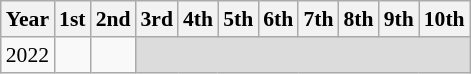<table class="wikitable" style="text-align:left; font-size:90%">
<tr>
<th>Year</th>
<th>1st</th>
<th>2nd</th>
<th>3rd</th>
<th>4th</th>
<th>5th</th>
<th>6th</th>
<th>7th</th>
<th>8th</th>
<th>9th</th>
<th>10th</th>
</tr>
<tr>
<td align="center">2022</td>
<td></td>
<td></td>
<td colspan=8 bgcolor=#DCDCDC></td>
</tr>
</table>
